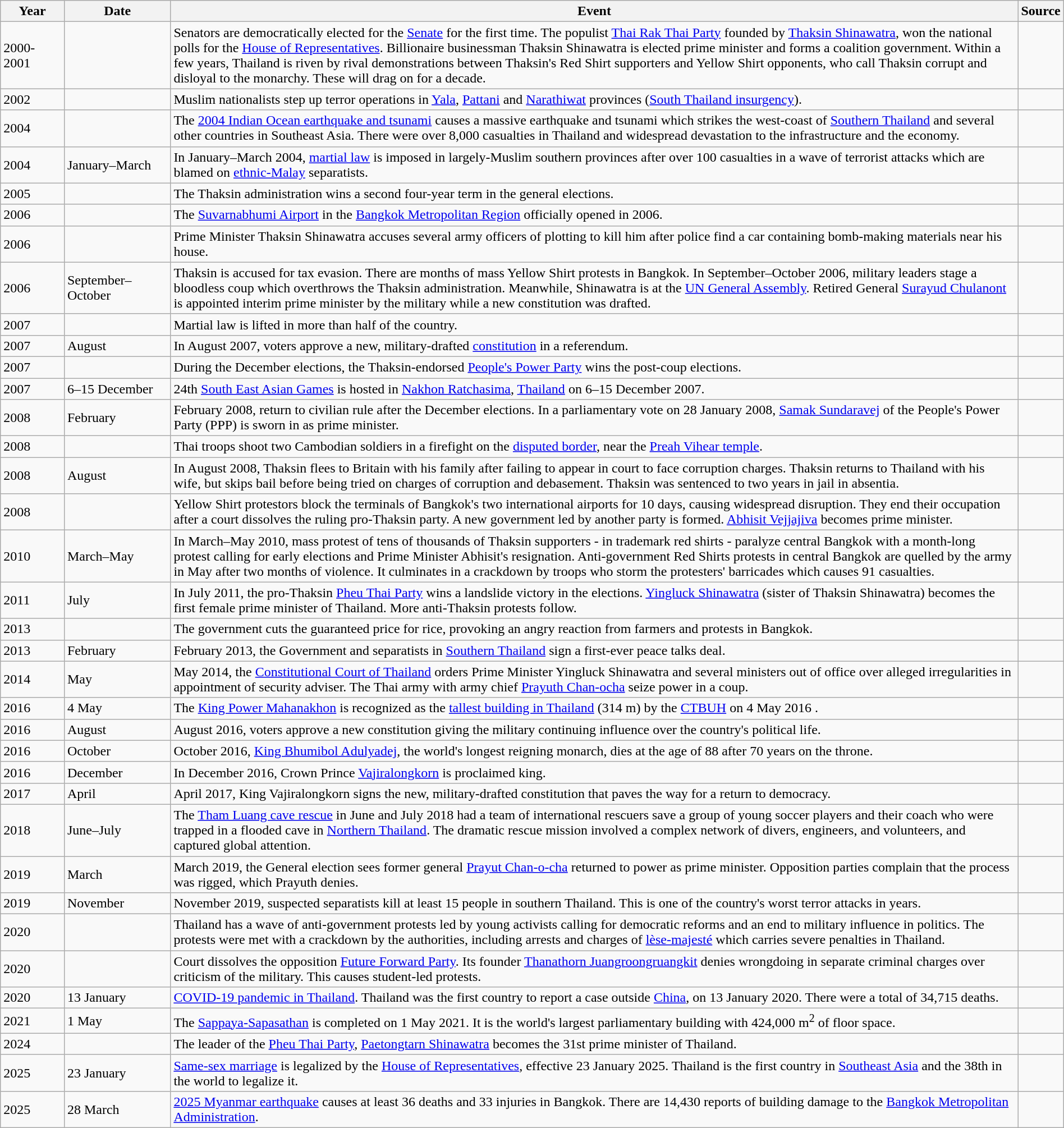<table class="wikitable" width="100%">
<tr>
<th style="width:6%">Year</th>
<th style="width:10%">Date</th>
<th>Event</th>
<th>Source</th>
</tr>
<tr>
<td>2000-2001</td>
<td></td>
<td>Senators are democratically elected for the <a href='#'>Senate</a> for the first time. The populist <a href='#'>Thai Rak Thai Party</a> founded by <a href='#'>Thaksin Shinawatra</a>, won the national polls for the <a href='#'>House of Representatives</a>. Billionaire businessman Thaksin Shinawatra is elected prime minister and forms a coalition government. Within a few years, Thailand is riven by rival demonstrations between Thaksin's Red Shirt supporters and Yellow Shirt opponents, who call Thaksin corrupt and disloyal to the monarchy. These will drag on for a decade.</td>
<td></td>
</tr>
<tr>
<td>2002</td>
<td></td>
<td>Muslim nationalists step up terror operations in <a href='#'>Yala</a>, <a href='#'>Pattani</a> and <a href='#'>Narathiwat</a> provinces (<a href='#'>South Thailand insurgency</a>).</td>
<td></td>
</tr>
<tr>
<td>2004</td>
<td></td>
<td>The <a href='#'>2004 Indian Ocean earthquake and tsunami</a> causes a massive earthquake and tsunami which strikes the west-coast of <a href='#'>Southern Thailand</a> and several other countries in Southeast Asia. There were over 8,000 casualties in Thailand and widespread devastation to the infrastructure and the economy.</td>
<td></td>
</tr>
<tr>
<td>2004</td>
<td>January–March</td>
<td>In January–March 2004, <a href='#'>martial law</a> is imposed in largely-Muslim southern provinces after over 100 casualties in a wave of terrorist attacks which are blamed on <a href='#'>ethnic-Malay</a> separatists.</td>
<td></td>
</tr>
<tr>
<td>2005</td>
<td></td>
<td>The Thaksin administration wins a second four-year term in the general elections.</td>
<td></td>
</tr>
<tr>
<td>2006</td>
<td></td>
<td>The <a href='#'>Suvarnabhumi Airport</a> in the <a href='#'>Bangkok Metropolitan Region</a> officially opened in 2006.</td>
<td></td>
</tr>
<tr>
<td>2006</td>
<td></td>
<td>Prime Minister Thaksin Shinawatra accuses several army officers of plotting to kill him after police find a car containing bomb-making materials near his house.</td>
<td></td>
</tr>
<tr>
<td>2006</td>
<td>September–October</td>
<td>Thaksin is accused for tax evasion. There are months of mass Yellow Shirt protests in Bangkok. In September–October 2006, military leaders stage a bloodless coup which overthrows the Thaksin administration.   Meanwhile, Shinawatra is at the <a href='#'>UN General Assembly</a>. Retired General <a href='#'>Surayud Chulanont</a> is appointed interim prime minister by the military while a new constitution was drafted.</td>
<td></td>
</tr>
<tr>
<td>2007</td>
<td></td>
<td>Martial law is lifted in more than half of the country.</td>
<td></td>
</tr>
<tr>
<td>2007</td>
<td>August</td>
<td>In August 2007, voters approve a new, military-drafted <a href='#'>constitution</a> in a referendum.</td>
<td></td>
</tr>
<tr>
<td>2007</td>
<td></td>
<td>During the December elections, the Thaksin-endorsed <a href='#'>People's Power Party</a> wins the post-coup elections.</td>
<td></td>
</tr>
<tr>
<td>2007</td>
<td>6–15 December</td>
<td>24th <a href='#'>South East Asian Games</a> is hosted in <a href='#'>Nakhon Ratchasima</a>, <a href='#'>Thailand</a> on 6–15 December 2007.</td>
<td></td>
</tr>
<tr>
<td>2008</td>
<td>February</td>
<td>February 2008, return to civilian rule after the December elections. In a parliamentary vote on 28 January 2008, <a href='#'>Samak Sundaravej</a> of the People's Power Party (PPP) is sworn in as prime minister.</td>
<td></td>
</tr>
<tr>
<td>2008</td>
<td></td>
<td>Thai troops shoot two Cambodian soldiers in a firefight on the <a href='#'>disputed border</a>, near the <a href='#'>Preah Vihear temple</a>.</td>
<td></td>
</tr>
<tr>
<td>2008</td>
<td>August</td>
<td>In August 2008, Thaksin flees to Britain with his family after failing to appear in court to face corruption charges. Thaksin returns to Thailand with his wife, but skips bail before being tried on charges of corruption and debasement. Thaksin was sentenced to two years in jail in absentia.</td>
<td></td>
</tr>
<tr>
<td>2008</td>
<td></td>
<td>Yellow Shirt protestors block the terminals of Bangkok's two international airports for 10 days, causing widespread disruption. They end their occupation after a court dissolves the ruling pro-Thaksin party. A new government led by another party is formed. <a href='#'>Abhisit Vejjajiva</a> becomes prime minister.</td>
<td></td>
</tr>
<tr>
<td>2010</td>
<td>March–May</td>
<td>In March–May 2010, mass protest of tens of thousands of Thaksin supporters - in trademark red shirts - paralyze central Bangkok with a month-long protest calling for early elections and Prime Minister Abhisit's resignation. Anti-government Red Shirts protests in central Bangkok are quelled by the army in May after two months of violence. It culminates in a crackdown by troops who storm the protesters' barricades which causes 91 casualties.</td>
<td></td>
</tr>
<tr>
<td>2011</td>
<td>July</td>
<td>In July 2011, the pro-Thaksin <a href='#'>Pheu Thai Party</a> wins a landslide victory in the elections. <a href='#'>Yingluck Shinawatra</a> (sister of Thaksin Shinawatra) becomes the first female prime minister of Thailand. More anti-Thaksin protests follow.</td>
<td></td>
</tr>
<tr>
<td>2013</td>
<td></td>
<td>The government cuts the guaranteed price for rice, provoking an angry reaction from farmers and protests in Bangkok.</td>
<td></td>
</tr>
<tr>
<td>2013</td>
<td>February</td>
<td>February 2013, the Government and separatists in <a href='#'>Southern Thailand</a> sign a first-ever peace talks deal.</td>
<td></td>
</tr>
<tr>
<td>2014</td>
<td>May</td>
<td>May 2014, the <a href='#'>Constitutional Court of Thailand</a> orders Prime Minister Yingluck Shinawatra and several ministers out of office over alleged irregularities in appointment of security adviser. The Thai army with army chief <a href='#'>Prayuth Chan-ocha</a> seize power in a coup.</td>
<td></td>
</tr>
<tr>
<td>2016</td>
<td>4 May</td>
<td>The <a href='#'>King Power Mahanakhon</a> is recognized as the <a href='#'>tallest building in Thailand</a> (314 m) by the <a href='#'>CTBUH</a> on 4 May 2016 .</td>
<td></td>
</tr>
<tr>
<td>2016</td>
<td>August</td>
<td>August 2016, voters approve a new constitution giving the military continuing influence over the country's political life.</td>
<td></td>
</tr>
<tr>
<td>2016</td>
<td>October</td>
<td>October 2016, <a href='#'>King Bhumibol Adulyadej</a>, the world's longest reigning monarch, dies at the age of 88 after 70 years on the throne.</td>
<td></td>
</tr>
<tr>
<td>2016</td>
<td>December</td>
<td>In December 2016, Crown Prince <a href='#'>Vajiralongkorn</a> is proclaimed king.</td>
<td></td>
</tr>
<tr>
<td>2017</td>
<td>April</td>
<td>April 2017, King Vajiralongkorn signs the new, military-drafted constitution that paves the way for a return to democracy.</td>
<td></td>
</tr>
<tr>
<td>2018</td>
<td>June–July</td>
<td>The <a href='#'>Tham Luang cave rescue</a> in June and July 2018 had a team of international rescuers save a group of young soccer players and their coach who were trapped in a flooded cave in <a href='#'>Northern Thailand</a>. The dramatic rescue mission involved a complex network of divers, engineers, and volunteers, and captured global attention.</td>
<td></td>
</tr>
<tr>
<td>2019</td>
<td>March</td>
<td>March 2019, the General election sees former general <a href='#'>Prayut Chan-o-cha</a> returned to power as prime minister. Opposition parties complain that the process was rigged, which Prayuth denies.</td>
<td></td>
</tr>
<tr>
<td>2019</td>
<td>November</td>
<td>November 2019, suspected separatists kill at least 15 people in southern Thailand. This is one of the country's worst terror attacks in years.</td>
<td></td>
</tr>
<tr>
<td>2020</td>
<td></td>
<td>Thailand has a wave of anti-government protests led by young activists calling for democratic reforms and an end to military influence in politics. The protests were met with a crackdown by the authorities, including arrests and charges of <a href='#'>lèse-majesté</a> which carries severe penalties in Thailand.</td>
<td></td>
</tr>
<tr>
<td>2020</td>
<td></td>
<td>Court dissolves the opposition <a href='#'>Future Forward Party</a>. Its founder <a href='#'>Thanathorn Juangroongruangkit</a> denies wrongdoing in separate criminal charges over criticism of the military. This causes student-led protests.</td>
<td></td>
</tr>
<tr>
<td>2020</td>
<td>13 January</td>
<td><a href='#'>COVID-19 pandemic in Thailand</a>. Thailand was the first country to report a case outside <a href='#'>China</a>, on 13 January 2020. There were a total of 34,715 deaths.</td>
<td></td>
</tr>
<tr>
<td>2021</td>
<td>1 May</td>
<td>The <a href='#'>Sappaya-Sapasathan</a> is completed on 1 May 2021. It is the world's largest parliamentary building with 424,000 m<sup>2</sup> of floor space.</td>
<td></td>
</tr>
<tr>
<td>2024</td>
<td></td>
<td>The leader of the <a href='#'>Pheu Thai Party</a>, <a href='#'>Paetongtarn Shinawatra</a> becomes the 31st prime minister of Thailand.</td>
<td></td>
</tr>
<tr>
<td>2025</td>
<td>23 January</td>
<td><a href='#'>Same-sex marriage</a> is legalized by the <a href='#'>House of Representatives</a>, effective 23 January 2025. Thailand is the first country in <a href='#'>Southeast Asia</a> and the 38th in the world to legalize it.</td>
<td></td>
</tr>
<tr>
<td>2025</td>
<td>28 March</td>
<td><a href='#'>2025 Myanmar earthquake</a> causes at least 36 deaths and 33 injuries in Bangkok. There are 14,430 reports of building damage to the <a href='#'>Bangkok Metropolitan Administration</a>.</td>
<td></td>
</tr>
</table>
